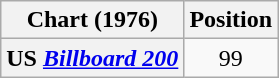<table class="wikitable plainrowheaders" style="text-align:center">
<tr>
<th scope="col">Chart (1976)</th>
<th scope="col">Position</th>
</tr>
<tr>
<th scope="row">US <em><a href='#'>Billboard 200</a></em></th>
<td>99</td>
</tr>
</table>
